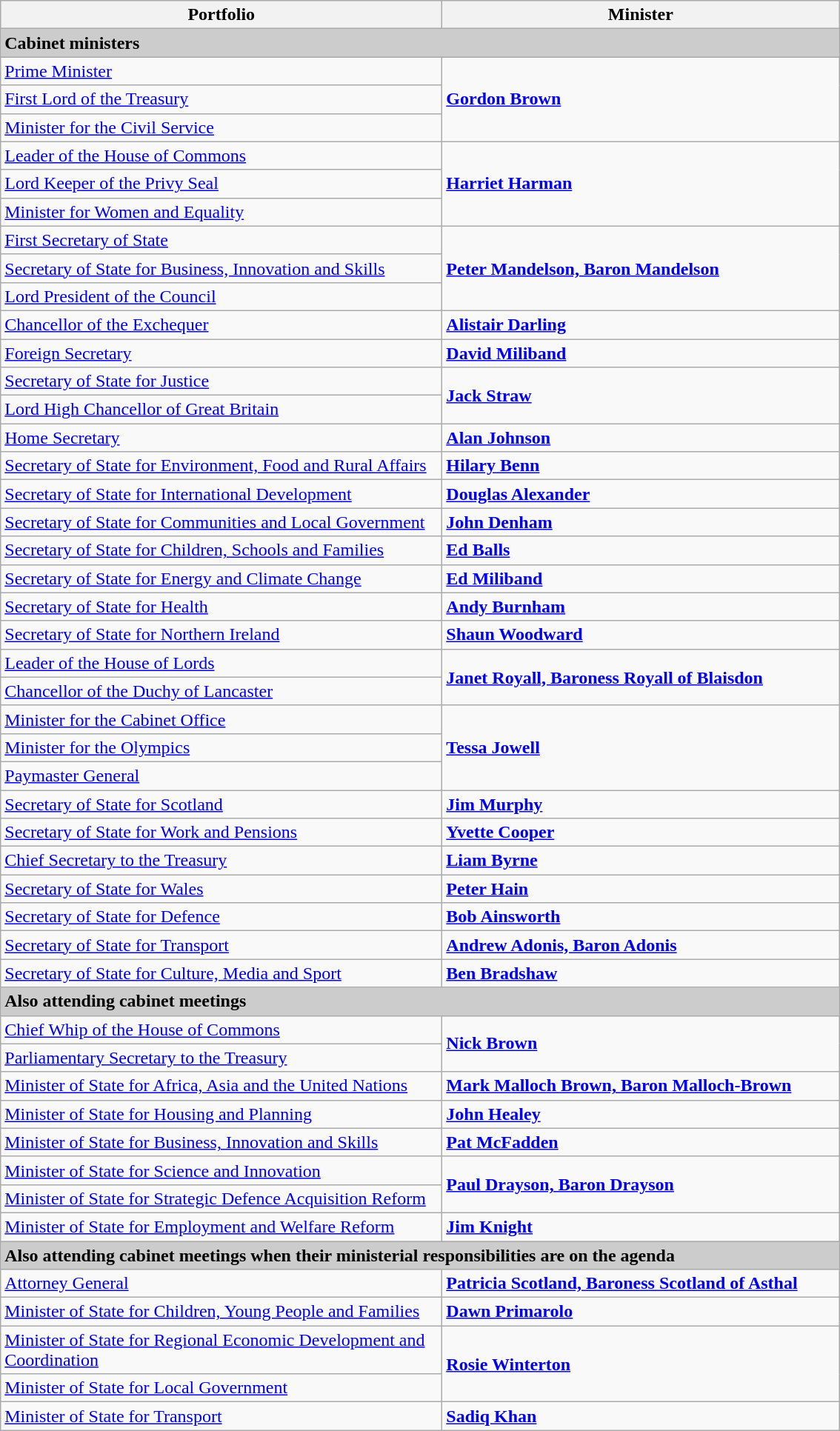<table class="wikitable">
<tr>
<th width=390>Portfolio</th>
<th width=350>Minister</th>
</tr>
<tr>
<td style="background:#cccccc;" colspan="4"><strong>Cabinet ministers</strong></td>
</tr>
<tr>
</tr>
<tr>
<td><a href='#'>Prime Minister</a></td>
<td rowspan="3"><strong><a href='#'>Gordon Brown</a></strong></td>
</tr>
<tr>
<td><a href='#'>First Lord of the Treasury</a></td>
</tr>
<tr>
<td><a href='#'>Minister for the Civil Service</a></td>
</tr>
<tr>
<td><a href='#'>Leader of the House of Commons</a></td>
<td rowspan="3"><strong><a href='#'>Harriet Harman</a></strong></td>
</tr>
<tr>
<td><a href='#'>Lord Keeper of the Privy Seal</a></td>
</tr>
<tr>
<td><a href='#'>Minister for Women and Equality</a></td>
</tr>
<tr>
<td><a href='#'>First Secretary of State</a></td>
<td rowspan="3"><strong><a href='#'>Peter Mandelson, Baron Mandelson</a></strong></td>
</tr>
<tr>
<td><a href='#'>Secretary of State for Business, Innovation and Skills</a></td>
</tr>
<tr>
<td><a href='#'>Lord President of the Council</a></td>
</tr>
<tr>
<td><a href='#'>Chancellor of the Exchequer</a></td>
<td><strong><a href='#'>Alistair Darling</a></strong></td>
</tr>
<tr>
<td><a href='#'>Foreign Secretary</a></td>
<td><strong><a href='#'>David Miliband</a></strong></td>
</tr>
<tr>
<td><a href='#'>Secretary of State for Justice</a></td>
<td rowspan="2"><strong><a href='#'>Jack Straw</a></strong></td>
</tr>
<tr>
<td><a href='#'>Lord High Chancellor of Great Britain</a></td>
</tr>
<tr>
<td><a href='#'>Home Secretary</a></td>
<td><strong><a href='#'>Alan Johnson</a></strong></td>
</tr>
<tr>
<td><a href='#'>Secretary of State for Environment, Food and Rural Affairs</a></td>
<td><strong><a href='#'>Hilary Benn</a></strong></td>
</tr>
<tr>
<td><a href='#'>Secretary of State for International Development</a></td>
<td><strong><a href='#'>Douglas Alexander</a></strong></td>
</tr>
<tr>
<td><a href='#'>Secretary of State for Communities and Local Government</a></td>
<td><strong><a href='#'>John Denham</a></strong></td>
</tr>
<tr>
<td><a href='#'>Secretary of State for Children, Schools and Families</a></td>
<td><strong><a href='#'>Ed Balls</a></strong></td>
</tr>
<tr>
<td><a href='#'>Secretary of State for Energy and Climate Change</a></td>
<td><strong><a href='#'>Ed Miliband</a></strong></td>
</tr>
<tr>
<td><a href='#'>Secretary of State for Health</a></td>
<td><strong><a href='#'>Andy Burnham</a></strong></td>
</tr>
<tr>
<td><a href='#'>Secretary of State for Northern Ireland</a></td>
<td><strong><a href='#'>Shaun Woodward</a></strong></td>
</tr>
<tr>
<td><a href='#'>Leader of the House of Lords</a></td>
<td rowspan="2"><strong><a href='#'>Janet Royall, Baroness Royall of Blaisdon</a></strong></td>
</tr>
<tr>
<td><a href='#'>Chancellor of the Duchy of Lancaster</a></td>
</tr>
<tr>
<td><a href='#'>Minister for the Cabinet Office</a></td>
<td rowspan="3"><strong><a href='#'>Tessa Jowell</a></strong></td>
</tr>
<tr>
<td><a href='#'>Minister for the Olympics</a></td>
</tr>
<tr>
<td><a href='#'>Paymaster General</a></td>
</tr>
<tr>
<td><a href='#'>Secretary of State for Scotland</a></td>
<td><strong><a href='#'>Jim Murphy</a></strong></td>
</tr>
<tr>
<td><a href='#'>Secretary of State for Work and Pensions</a></td>
<td><strong><a href='#'>Yvette Cooper</a></strong></td>
</tr>
<tr>
<td><a href='#'>Chief Secretary to the Treasury</a></td>
<td><strong><a href='#'>Liam Byrne</a></strong></td>
</tr>
<tr>
<td><a href='#'>Secretary of State for Wales</a></td>
<td><strong><a href='#'>Peter Hain</a></strong></td>
</tr>
<tr>
<td><a href='#'>Secretary of State for Defence</a></td>
<td><strong><a href='#'>Bob Ainsworth</a></strong></td>
</tr>
<tr>
<td><a href='#'>Secretary of State for Transport</a></td>
<td><strong><a href='#'>Andrew Adonis, Baron Adonis</a></strong></td>
</tr>
<tr>
<td><a href='#'>Secretary of State for Culture, Media and Sport</a></td>
<td><strong><a href='#'>Ben Bradshaw</a></strong></td>
</tr>
<tr>
<td style="background:#cccccc;" colspan="3"><strong>Also attending cabinet meetings</strong></td>
</tr>
<tr>
<td><a href='#'>Chief Whip of the House of Commons</a></td>
<td rowspan="2"><strong><a href='#'>Nick Brown</a></strong></td>
</tr>
<tr>
<td><a href='#'>Parliamentary Secretary to the Treasury</a></td>
</tr>
<tr>
<td><a href='#'>Minister of State for Africa, Asia and the United Nations</a></td>
<td><strong><a href='#'>Mark Malloch Brown, Baron Malloch-Brown</a></strong></td>
</tr>
<tr>
<td><a href='#'>Minister of State for Housing and Planning</a></td>
<td><strong><a href='#'>John Healey</a></strong></td>
</tr>
<tr>
<td><a href='#'>Minister of State for Business, Innovation and Skills</a></td>
<td><strong><a href='#'>Pat McFadden</a></strong></td>
</tr>
<tr>
<td><a href='#'>Minister of State for Science and Innovation</a></td>
<td rowspan="2"><strong><a href='#'>Paul Drayson, Baron Drayson</a></strong></td>
</tr>
<tr>
<td><a href='#'>Minister of State for Strategic Defence Acquisition Reform</a></td>
</tr>
<tr>
<td><a href='#'>Minister of State for Employment and Welfare Reform</a></td>
<td><strong><a href='#'>Jim Knight</a></strong></td>
</tr>
<tr>
<td style="background:#cccccc;" colspan="3"><strong>Also attending cabinet meetings when their ministerial responsibilities are on the agenda</strong></td>
</tr>
<tr>
<td><a href='#'>Attorney General</a></td>
<td><strong><a href='#'>Patricia Scotland, Baroness Scotland of Asthal</a></strong></td>
</tr>
<tr>
<td><a href='#'>Minister of State for Children, Young People and Families</a></td>
<td><strong><a href='#'>Dawn Primarolo</a></strong></td>
</tr>
<tr>
<td><a href='#'>Minister of State for Regional Economic Development and Coordination</a></td>
<td rowspan="2"><strong><a href='#'>Rosie Winterton</a></strong></td>
</tr>
<tr>
<td><a href='#'>Minister of State for Local Government</a></td>
</tr>
<tr>
<td><a href='#'>Minister of State for Transport</a></td>
<td><strong><a href='#'>Sadiq Khan</a></strong></td>
</tr>
</table>
